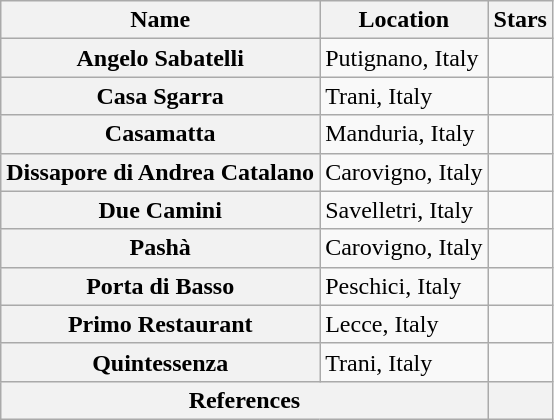<table class="wikitable sortable plainrowheaders" style="text-align:left;">
<tr>
<th scope="col">Name</th>
<th>Location</th>
<th scope="col">Stars</th>
</tr>
<tr>
<th scope="row">Angelo Sabatelli</th>
<td>Putignano, Italy</td>
<td></td>
</tr>
<tr>
<th scope="row">Casa Sgarra</th>
<td>Trani, Italy</td>
<td></td>
</tr>
<tr>
<th scope="row">Casamatta</th>
<td>Manduria, Italy</td>
<td></td>
</tr>
<tr>
<th scope="row">Dissapore di Andrea Catalano</th>
<td>Carovigno, Italy</td>
<td></td>
</tr>
<tr>
<th scope="row">Due Camini</th>
<td>Savelletri, Italy</td>
<td></td>
</tr>
<tr>
<th scope="row">Pashà</th>
<td>Carovigno, Italy</td>
<td></td>
</tr>
<tr>
<th scope="row">Porta di Basso</th>
<td>Peschici, Italy</td>
<td></td>
</tr>
<tr>
<th scope="row">Primo Restaurant</th>
<td>Lecce, Italy</td>
<td></td>
</tr>
<tr>
<th scope="row">Quintessenza</th>
<td>Trani, Italy</td>
<td></td>
</tr>
<tr>
<th colspan="2">References</th>
<th></th>
</tr>
</table>
